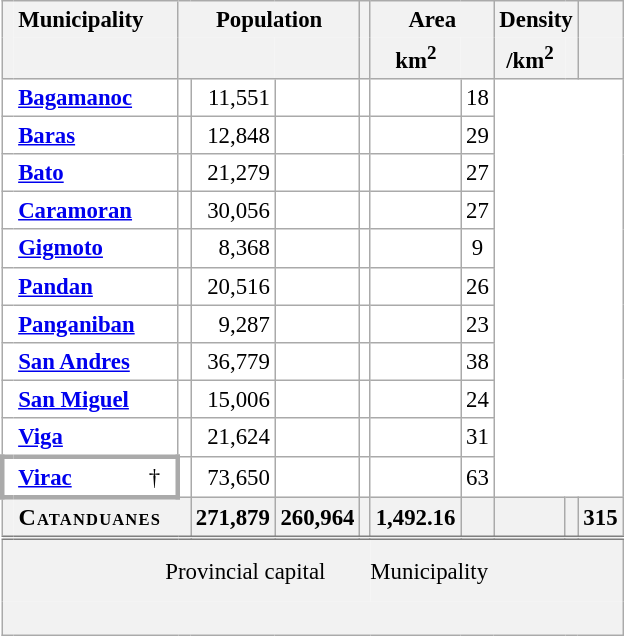<table class="wikitable sortable" style="table-layout:fixed;text-align:right;background-color:white;font-size:95%;border-collapse:collapse;">
<tr style="vertical-align:top;">
<th scope="col" style="border-width:thin 0 0 thin;" class="unsortable" rowspan="2"></th>
<th scope="col" style="border-width:thin 0 0 0;text-align:left;padding-right:1.5em;" class="unsortable" colspan="2">Municipality</th>
<th scope="col" style="border-bottom:0;text-align:center;" class="unsortable" colspan="3">Population</th>
<th scope="col" style="border-bottom:0;text-align:center;" class="unsortable"></th>
<th scope="col" style="border-bottom:0;text-align:center;" class="unsortable" colspan="2">Area</th>
<th scope="col" style="border-bottom:0;text-align:center;" class="unsortable" colspan="2">Density</th>
<th scope="col" style="border-bottom:0;text-align:center;" class="unsortable"></th>
</tr>
<tr>
<th style="border-width:0 thin thin 0;" colspan="2"></th>
<th style="border-width:0 0 thin thin;text-align:center;" colspan="2"></th>
<th style="border-width:0 thin thin 0;text-align:center;"></th>
<th style="border-top:0;"></th>
<th style="border-width:0 0 thin thin;text-align:center;">km<sup>2</sup></th>
<th style="border-width:0 thin thin 0;text-align:center;" class="unsortable"></th>
<th style="border-width:0 0 thin thin;text-align:center;">/km<sup>2</sup></th>
<th style="border-width:0 thin thin 0;text-align:center;" class="unsortable"></th>
<th style="border-top:0;"></th>
</tr>
<tr>
<th scope="row" style="border-right:0;background-color:initial;"></th>
<td style="text-align:left;font-weight:bold;border-left:0;" colspan="2"><a href='#'>Bagamanoc</a></td>
<td></td>
<td>11,551</td>
<td></td>
<td></td>
<td></td>
<td style="text-align:center">18</td>
</tr>
<tr>
<th scope="row" style="border-right:0;background-color:initial;"></th>
<td style="text-align:left;font-weight:bold;border-left:0;" colspan="2"><a href='#'>Baras</a></td>
<td></td>
<td>12,848</td>
<td></td>
<td></td>
<td></td>
<td style="text-align:center">29</td>
</tr>
<tr>
<th scope="row" style="border-right:0;background-color:initial;"></th>
<td style="text-align:left;font-weight:bold;border-left:0;" colspan="2"><a href='#'>Bato</a></td>
<td></td>
<td>21,279</td>
<td></td>
<td></td>
<td></td>
<td style="text-align:center">27</td>
</tr>
<tr>
<th scope="row" style="border-right:0;background-color:initial;"></th>
<td style="text-align:left;font-weight:bold;border-left:0;" colspan="2"><a href='#'>Caramoran</a></td>
<td></td>
<td>30,056</td>
<td></td>
<td></td>
<td></td>
<td style="text-align:center">27</td>
</tr>
<tr>
<th scope="row" style="border-right:0;background-color:initial;"></th>
<td style="text-align:left;font-weight:bold;border-left:0;" colspan="2"><a href='#'>Gigmoto</a></td>
<td></td>
<td>8,368</td>
<td></td>
<td></td>
<td></td>
<td style="text-align:center">9</td>
</tr>
<tr>
<th scope="row" style="border-right:0;background-color:initial;"></th>
<td style="text-align:left;font-weight:bold;border-left:0;" colspan="2"><a href='#'>Pandan</a></td>
<td></td>
<td>20,516</td>
<td></td>
<td></td>
<td></td>
<td style="text-align:center">26</td>
</tr>
<tr>
<th scope="row" style="border-right:0;background-color:initial;"></th>
<td style="text-align:left;font-weight:bold;border-left:0;" colspan="2"><a href='#'>Panganiban</a></td>
<td></td>
<td>9,287</td>
<td></td>
<td></td>
<td></td>
<td style="text-align:center">23</td>
</tr>
<tr>
<th scope="row" style="border-right:0;background-color:initial;"></th>
<td style="text-align:left;font-weight:bold;border-left:0;" colspan="2"><a href='#'>San Andres</a></td>
<td></td>
<td>36,779</td>
<td></td>
<td></td>
<td></td>
<td style="text-align:center">38</td>
</tr>
<tr>
<th scope="row" style="border-right:0;background-color:initial;"></th>
<td style="text-align:left;font-weight:bold;border-left:0;" colspan="2"><a href='#'>San Miguel</a></td>
<td></td>
<td>15,006</td>
<td></td>
<td></td>
<td></td>
<td style="text-align:center">24</td>
</tr>
<tr>
<th scope="row" style="border-right:0;background-color:initial;"></th>
<td style="text-align:left;font-weight:bold;border-left:0;" colspan="2"><a href='#'>Viga</a></td>
<td></td>
<td>21,624</td>
<td></td>
<td></td>
<td></td>
<td style="text-align:center">31</td>
</tr>
<tr>
<th scope="row" style="border-width:medium 0 medium medium;background-color:initial;"></th>
<td style="text-align:left;font-weight:bold;border-width:medium 0 medium;"><a href='#'>Virac</a></td>
<td style="border-width:medium medium medium 0;padding-right:0.7em;">†</td>
<td></td>
<td>73,650</td>
<td></td>
<td></td>
<td></td>
<td style="text-align:center">63</td>
</tr>
<tr class="sortbottom">
<th scope="row" style="border-right:0;"></th>
<th colspan="3" style="border-left:0;text-align:left;font-size:medium;font-variant:small-caps;letter-spacing:0.05em;">Catanduanes</th>
<th style="text-align:right;">271,879</th>
<th style="text-align:right;">260,964</th>
<th style="text-align:right;"></th>
<th style="text-align:right;">1,492.16</th>
<th style="text-align:right;"></th>
<th style="text-align:right;"></th>
<th style="text-align:right;"></th>
<th style="text-align:center;">315</th>
</tr>
<tr class="sortbottom" style="background-color:#F2F2F2;line-height:1.3em;border-top:double grey;">
<td colspan="2" style="border-width:thin 0 0 thin;"></td>
<td colspan="5" style="border-width:thin 0 0 0;text-align:center;padding:0.7em 0;">Provincial capital</td>
<td colspan="6" style="border-width:thin 0 0 0;text-align:left;padding:0.7em 0;">Municipality</td>
</tr>
<tr class="sortbottom" style="background-color:#F2F2F2;line-height:1.3em;font-size:110%;">
<td colspan="13" style="border-top:0;text-align:left;padding:0 12em;"><br></td>
</tr>
</table>
